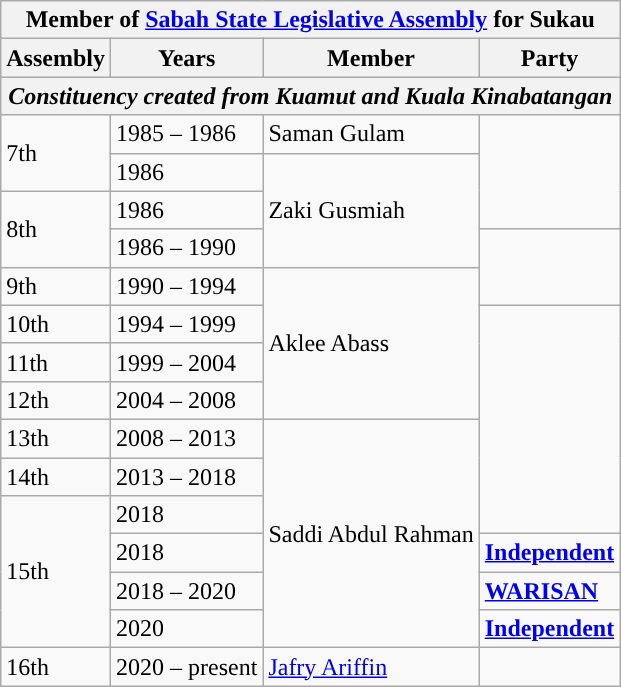<table class="wikitable">
<tr>
<th colspan="4">Member of <a href='#'>Sabah State Legislative Assembly</a> for Sukau</th>
</tr>
<tr>
<th>Assembly</th>
<th>Years</th>
<th>Member</th>
<th>Party</th>
</tr>
<tr>
<th colspan="4" align="center"><em>Constituency created from Kuamut and Kuala Kinabatangan</em></th>
</tr>
<tr>
<td rowspan="2">7th</td>
<td>1985 – 1986</td>
<td>Saman Gulam</td>
<td rowspan="3"></td>
</tr>
<tr>
<td>1986</td>
<td rowspan="3">Zaki Gusmiah</td>
</tr>
<tr>
<td rowspan="2">8th</td>
<td>1986</td>
</tr>
<tr>
<td>1986 – 1990</td>
<td rowspan="2"></td>
</tr>
<tr>
<td>9th</td>
<td>1990 – 1994</td>
<td rowspan="4">Aklee Abass</td>
</tr>
<tr>
<td>10th</td>
<td>1994 – 1999</td>
<td rowspan="6"></td>
</tr>
<tr>
<td>11th</td>
<td>1999 – 2004</td>
</tr>
<tr>
<td>12th</td>
<td>2004 – 2008</td>
</tr>
<tr>
<td>13th</td>
<td>2008 – 2013</td>
<td rowspan="6">Saddi Abdul Rahman</td>
</tr>
<tr>
<td>14th</td>
<td>2013 – 2018</td>
</tr>
<tr>
<td rowspan="4">15th</td>
<td>2018</td>
</tr>
<tr>
<td>2018</td>
<td><strong><a href='#'>Independent</a> </strong></td>
</tr>
<tr>
<td>2018 – 2020</td>
<td><strong><a href='#'>WARISAN</a></strong></td>
</tr>
<tr>
<td>2020</td>
<td><strong><a href='#'>Independent</a> </strong></td>
</tr>
<tr>
<td>16th</td>
<td>2020 – present</td>
<td><a href='#'>Jafry Ariffin</a></td>
<td></td>
</tr>
</table>
